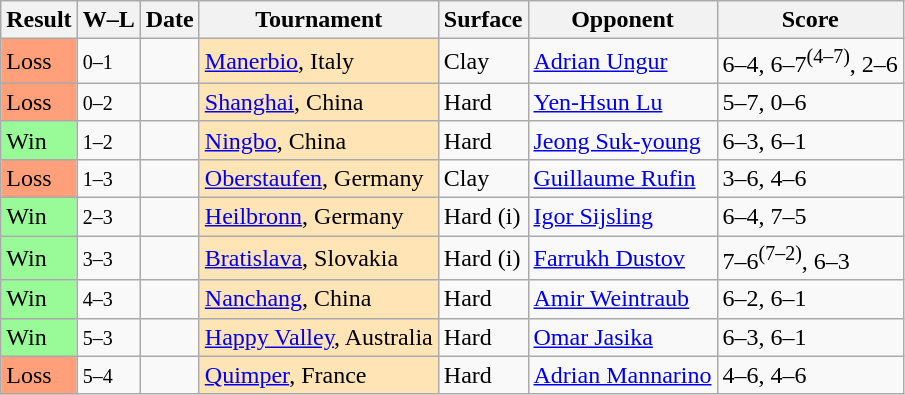<table class="sortable wikitable">
<tr>
<th>Result</th>
<th class="unsortable">W–L</th>
<th>Date</th>
<th>Tournament</th>
<th>Surface</th>
<th>Opponent</th>
<th class="unsortable">Score</th>
</tr>
<tr>
<td bgcolor=FFA07A>Loss</td>
<td><small>0–1</small></td>
<td><a href='#'></a></td>
<td bgcolor="moccasin"><a href='#'>Manerbio</a>, Italy</td>
<td>Clay</td>
<td> <a href='#'>Adrian Ungur</a></td>
<td>6–4, 6–7<sup>(4–7)</sup>, 2–6</td>
</tr>
<tr>
<td bgcolor=FFA07A>Loss</td>
<td><small>0–2</small></td>
<td><a href='#'></a></td>
<td bgcolor="moccasin"><a href='#'>Shanghai</a>, China</td>
<td>Hard</td>
<td> <a href='#'>Yen-Hsun Lu</a></td>
<td>5–7, 0–6</td>
</tr>
<tr>
<td bgcolor=98fb98>Win</td>
<td><small>1–2</small></td>
<td><a href='#'></a></td>
<td bgcolor="moccasin"><a href='#'>Ningbo</a>, China</td>
<td>Hard</td>
<td> <a href='#'>Jeong Suk-young</a></td>
<td>6–3, 6–1</td>
</tr>
<tr>
<td bgcolor=FFA07A>Loss</td>
<td><small>1–3</small></td>
<td><a href='#'></a></td>
<td bgcolor="moccasin"><a href='#'>Oberstaufen</a>, Germany</td>
<td>Clay</td>
<td> <a href='#'>Guillaume Rufin</a></td>
<td>3–6, 4–6</td>
</tr>
<tr>
<td bgcolor="98fb98">Win</td>
<td><small>2–3</small></td>
<td><a href='#'></a></td>
<td bgcolor="moccasin"><a href='#'>Heilbronn</a>, Germany</td>
<td>Hard (i)</td>
<td> <a href='#'>Igor Sijsling</a></td>
<td>6–4, 7–5</td>
</tr>
<tr>
<td bgcolor="98fb98">Win</td>
<td><small>3–3</small></td>
<td><a href='#'></a></td>
<td bgcolor="moccasin"><a href='#'>Bratislava</a>, Slovakia</td>
<td>Hard (i)</td>
<td> <a href='#'>Farrukh Dustov</a></td>
<td>7–6<sup>(7–2)</sup>, 6–3</td>
</tr>
<tr>
<td bgcolor="98fb98">Win</td>
<td><small>4–3</small></td>
<td><a href='#'></a></td>
<td bgcolor="moccasin"><a href='#'>Nanchang</a>, China</td>
<td>Hard</td>
<td> <a href='#'>Amir Weintraub</a></td>
<td>6–2, 6–1</td>
</tr>
<tr>
<td bgcolor="98fb98">Win</td>
<td><small>5–3</small></td>
<td><a href='#'></a></td>
<td bgcolor="moccasin"><a href='#'>Happy Valley</a>, Australia</td>
<td>Hard</td>
<td> <a href='#'>Omar Jasika</a></td>
<td>6–3, 6–1</td>
</tr>
<tr>
<td bgcolor=FFA07A>Loss</td>
<td><small>5–4</small></td>
<td><a href='#'></a></td>
<td bgcolor="moccasin"><a href='#'>Quimper</a>, France</td>
<td>Hard</td>
<td> <a href='#'>Adrian Mannarino</a></td>
<td>4–6, 4–6</td>
</tr>
</table>
